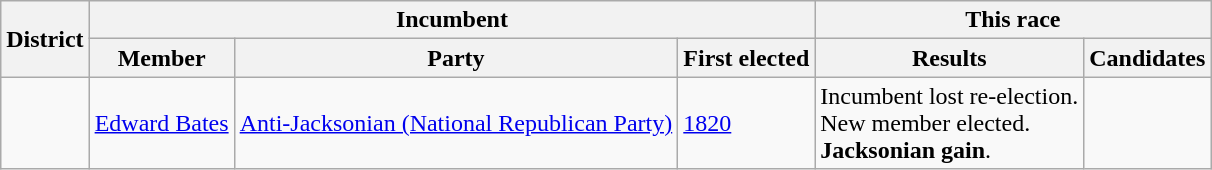<table class=wikitable>
<tr>
<th rowspan=2>District</th>
<th colspan=3>Incumbent</th>
<th colspan=2>This race</th>
</tr>
<tr>
<th>Member</th>
<th>Party</th>
<th>First elected</th>
<th>Results</th>
<th>Candidates</th>
</tr>
<tr>
<td></td>
<td><a href='#'>Edward Bates</a></td>
<td><a href='#'>Anti-Jacksonian (National Republican Party)</a></td>
<td><a href='#'>1820</a></td>
<td>Incumbent lost re-election.<br>New member elected.<br><strong>Jacksonian gain</strong>.</td>
<td nowrap></td>
</tr>
</table>
